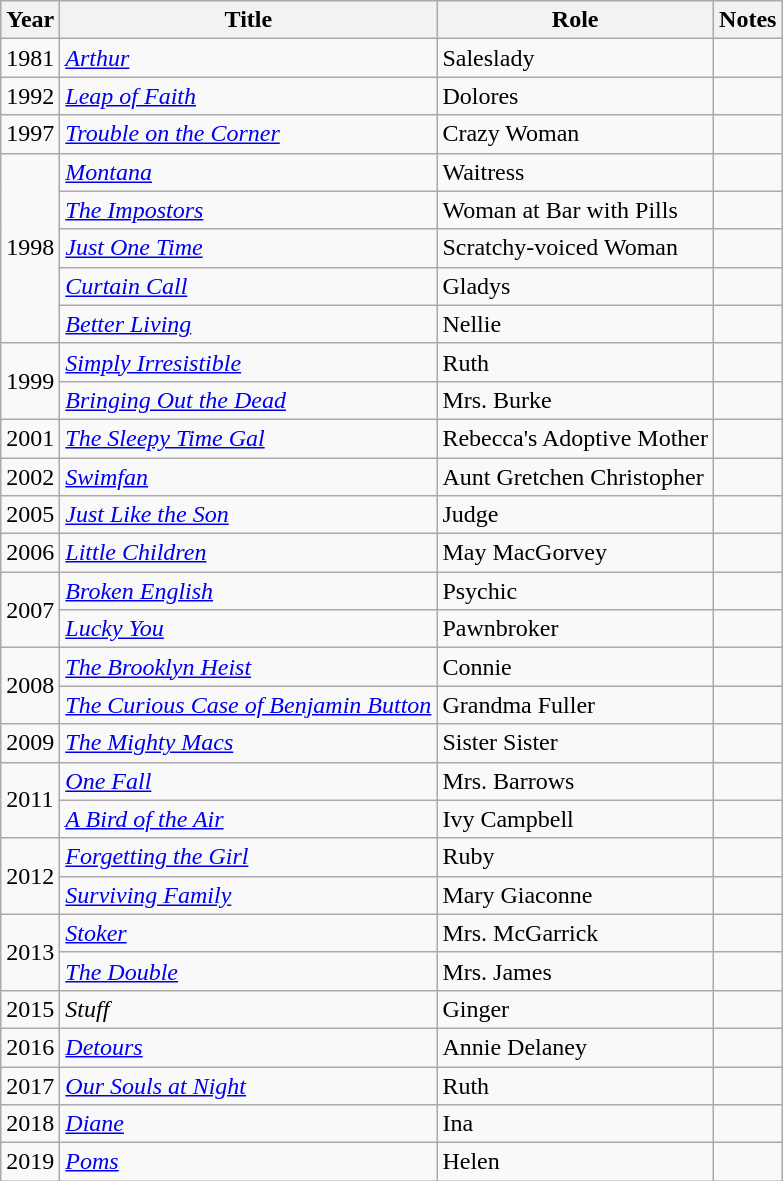<table class="wikitable sortable">
<tr>
<th>Year</th>
<th>Title</th>
<th>Role</th>
<th>Notes</th>
</tr>
<tr>
<td>1981</td>
<td><a href='#'><em>Arthur</em></a></td>
<td>Saleslady</td>
<td></td>
</tr>
<tr>
<td>1992</td>
<td><a href='#'><em>Leap of Faith</em></a></td>
<td>Dolores</td>
<td></td>
</tr>
<tr>
<td>1997</td>
<td><em><a href='#'>Trouble on the Corner</a></em></td>
<td>Crazy Woman</td>
<td></td>
</tr>
<tr>
<td rowspan="5">1998</td>
<td><em><a href='#'>Montana</a></em></td>
<td>Waitress</td>
<td></td>
</tr>
<tr>
<td><em><a href='#'>The Impostors</a></em></td>
<td>Woman at Bar with Pills</td>
<td></td>
</tr>
<tr>
<td><em><a href='#'>Just One Time</a></em></td>
<td>Scratchy-voiced Woman</td>
<td></td>
</tr>
<tr>
<td><a href='#'><em>Curtain Call</em></a></td>
<td>Gladys</td>
<td></td>
</tr>
<tr>
<td><em><a href='#'>Better Living</a></em></td>
<td>Nellie</td>
<td></td>
</tr>
<tr>
<td rowspan="2">1999</td>
<td><em><a href='#'>Simply Irresistible</a></em></td>
<td>Ruth</td>
<td></td>
</tr>
<tr>
<td><em><a href='#'>Bringing Out the Dead</a></em></td>
<td>Mrs. Burke</td>
<td></td>
</tr>
<tr>
<td>2001</td>
<td><em><a href='#'>The Sleepy Time Gal</a></em></td>
<td>Rebecca's Adoptive Mother</td>
<td></td>
</tr>
<tr>
<td>2002</td>
<td><em><a href='#'>Swimfan</a></em></td>
<td>Aunt Gretchen Christopher</td>
<td></td>
</tr>
<tr>
<td>2005</td>
<td><em><a href='#'>Just Like the Son</a></em></td>
<td>Judge</td>
<td></td>
</tr>
<tr>
<td>2006</td>
<td><a href='#'><em>Little Children</em></a></td>
<td>May MacGorvey</td>
<td></td>
</tr>
<tr>
<td rowspan="2">2007</td>
<td><em><a href='#'>Broken English</a></em></td>
<td>Psychic</td>
<td></td>
</tr>
<tr>
<td><em><a href='#'>Lucky You</a></em></td>
<td>Pawnbroker</td>
<td></td>
</tr>
<tr>
<td rowspan="2">2008</td>
<td><em><a href='#'>The Brooklyn Heist</a></em></td>
<td>Connie</td>
<td></td>
</tr>
<tr>
<td><em><a href='#'>The Curious Case of Benjamin Button</a></em></td>
<td>Grandma Fuller</td>
<td></td>
</tr>
<tr>
<td>2009</td>
<td><em><a href='#'>The Mighty Macs</a></em></td>
<td>Sister Sister</td>
<td></td>
</tr>
<tr>
<td rowspan="2">2011</td>
<td><em><a href='#'>One Fall</a></em></td>
<td>Mrs. Barrows</td>
<td></td>
</tr>
<tr>
<td><em><a href='#'>A Bird of the Air</a></em></td>
<td>Ivy Campbell</td>
<td></td>
</tr>
<tr>
<td rowspan="2">2012</td>
<td><em><a href='#'>Forgetting the Girl</a></em></td>
<td>Ruby</td>
<td></td>
</tr>
<tr>
<td><em><a href='#'>Surviving Family</a></em></td>
<td>Mary Giaconne</td>
<td></td>
</tr>
<tr>
<td rowspan="2">2013</td>
<td><em><a href='#'>Stoker</a></em></td>
<td>Mrs. McGarrick</td>
<td></td>
</tr>
<tr>
<td><em><a href='#'>The Double</a></em></td>
<td>Mrs. James</td>
<td></td>
</tr>
<tr>
<td>2015</td>
<td><em>Stuff</em></td>
<td>Ginger</td>
<td></td>
</tr>
<tr>
<td>2016</td>
<td><em><a href='#'>Detours</a></em></td>
<td>Annie Delaney</td>
<td></td>
</tr>
<tr>
<td>2017</td>
<td><em><a href='#'>Our Souls at Night</a></em></td>
<td>Ruth</td>
<td></td>
</tr>
<tr>
<td>2018</td>
<td><em><a href='#'>Diane</a></em></td>
<td>Ina</td>
<td></td>
</tr>
<tr>
<td>2019</td>
<td><em><a href='#'>Poms</a></em></td>
<td>Helen</td>
<td></td>
</tr>
</table>
